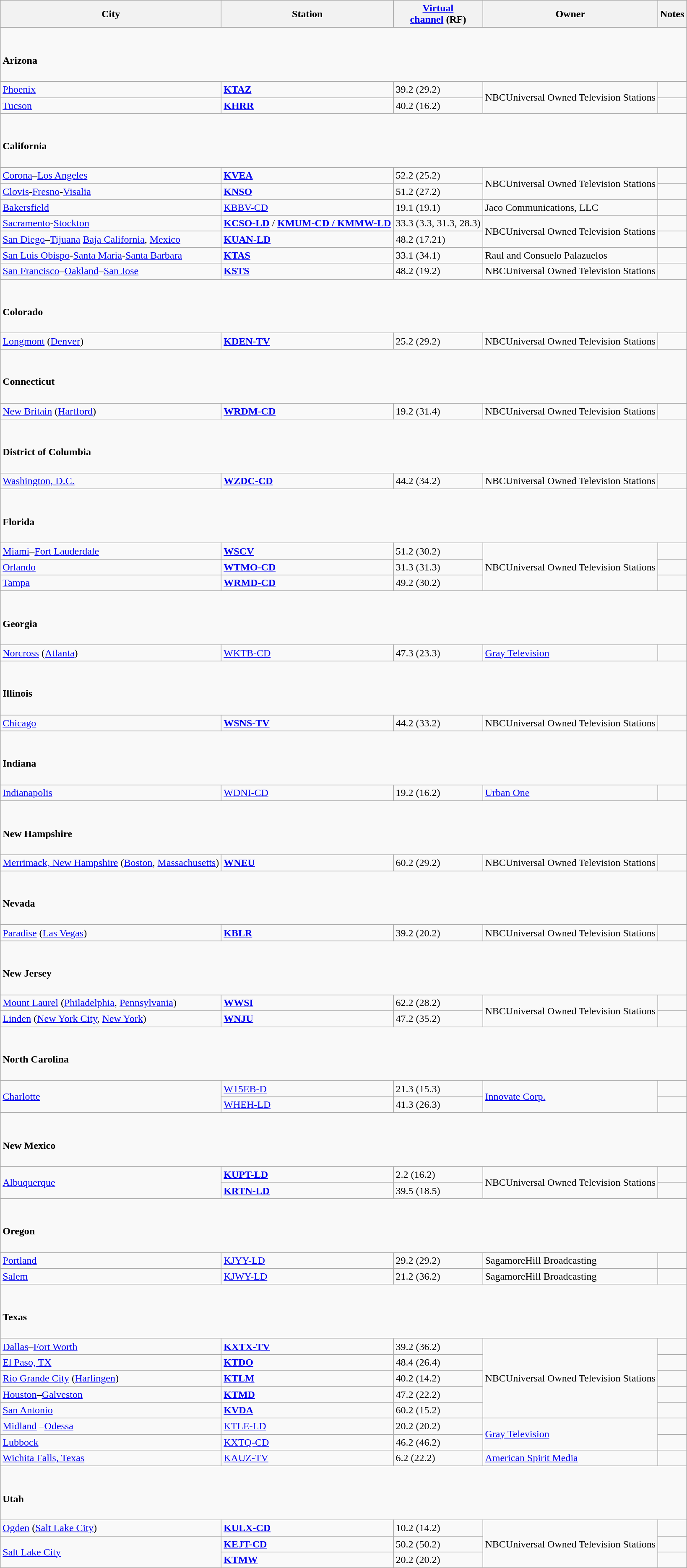<table class="wikitable unsortable">
<tr>
<th>City</th>
<th>Station</th>
<th><a href='#'>Virtual<br>channel</a> (RF)</th>
<th>Owner</th>
<th>Notes</th>
</tr>
<tr>
<td colspan="5"><br><h4>Arizona</h4></td>
</tr>
<tr>
<td><a href='#'>Phoenix</a></td>
<td><strong><a href='#'>KTAZ</a></strong></td>
<td>39.2 (29.2)</td>
<td rowspan="2">NBCUniversal Owned Television Stations</td>
<td></td>
</tr>
<tr>
<td><a href='#'>Tucson</a></td>
<td><strong><a href='#'>KHRR</a></strong></td>
<td>40.2 (16.2)</td>
<td></td>
</tr>
<tr>
<td colspan="5"><br><h4>California</h4></td>
</tr>
<tr>
<td><a href='#'>Corona</a>–<a href='#'>Los Angeles</a></td>
<td><strong><a href='#'>KVEA</a></strong></td>
<td>52.2 (25.2)</td>
<td rowspan="2">NBCUniversal Owned Television Stations</td>
<td></td>
</tr>
<tr>
<td><a href='#'>Clovis</a>-<a href='#'>Fresno</a>-<a href='#'>Visalia</a></td>
<td><strong><a href='#'>KNSO</a></strong></td>
<td>51.2 (27.2)</td>
<td></td>
</tr>
<tr>
<td><a href='#'>Bakersfield</a></td>
<td><a href='#'>KBBV-CD</a></td>
<td>19.1 (19.1)</td>
<td>Jaco Communications, LLC</td>
<td></td>
</tr>
<tr>
<td><a href='#'>Sacramento</a>-<a href='#'>Stockton</a></td>
<td><strong><a href='#'>KCSO-LD</a></strong> / <strong><a href='#'>KMUM-CD / KMMW-LD</a></strong></td>
<td>33.3 (3.3, 31.3, 28.3)</td>
<td rowspan="2">NBCUniversal Owned Television Stations</td>
<td></td>
</tr>
<tr>
<td><a href='#'>San Diego</a>–<a href='#'>Tijuana</a>  <a href='#'>Baja California</a>, <a href='#'>Mexico</a></td>
<td><strong><a href='#'>KUAN-LD</a></strong></td>
<td>48.2 (17.21)</td>
<td></td>
</tr>
<tr>
<td><a href='#'>San Luis Obispo</a>-<a href='#'>Santa Maria</a>-<a href='#'>Santa Barbara</a></td>
<td><strong><a href='#'>KTAS</a></strong></td>
<td>33.1 (34.1)</td>
<td>Raul and Consuelo Palazuelos</td>
<td></td>
</tr>
<tr>
<td><a href='#'>San Francisco</a>–<a href='#'>Oakland</a>–<a href='#'>San Jose</a></td>
<td><strong><a href='#'>KSTS</a></strong></td>
<td>48.2 (19.2)</td>
<td>NBCUniversal Owned Television Stations</td>
</tr>
<tr>
<td colspan="5"><br><h4>Colorado</h4></td>
</tr>
<tr>
<td><a href='#'>Longmont</a> (<a href='#'>Denver</a>)</td>
<td><strong><a href='#'>KDEN-TV</a></strong></td>
<td>25.2 (29.2)</td>
<td>NBCUniversal Owned Television Stations</td>
<td></td>
</tr>
<tr>
<td colspan="5"><br><h4>Connecticut</h4></td>
</tr>
<tr>
<td><a href='#'>New Britain</a> (<a href='#'>Hartford</a>)</td>
<td><strong><a href='#'>WRDM-CD</a></strong></td>
<td>19.2 (31.4)</td>
<td>NBCUniversal Owned Television Stations</td>
<td></td>
</tr>
<tr>
<td colspan="5"><br><h4>District of Columbia</h4></td>
</tr>
<tr>
<td><a href='#'>Washington, D.C.</a></td>
<td><strong><a href='#'>WZDC-CD</a></strong></td>
<td>44.2 (34.2)</td>
<td>NBCUniversal Owned Television Stations</td>
<td></td>
</tr>
<tr>
<td colspan="5"><br><h4>Florida</h4></td>
</tr>
<tr>
<td><a href='#'>Miami</a>–<a href='#'>Fort Lauderdale</a></td>
<td><strong><a href='#'>WSCV</a></strong></td>
<td>51.2 (30.2)</td>
<td rowspan="3">NBCUniversal Owned Television Stations</td>
<td></td>
</tr>
<tr>
<td><a href='#'>Orlando</a></td>
<td><strong><a href='#'>WTMO-CD</a></strong></td>
<td>31.3 (31.3)</td>
<td></td>
</tr>
<tr>
<td><a href='#'>Tampa</a></td>
<td><strong><a href='#'>WRMD-CD</a></strong></td>
<td>49.2 (30.2)</td>
<td></td>
</tr>
<tr>
<td colspan="5"><br><h4>Georgia</h4></td>
</tr>
<tr>
<td><a href='#'>Norcross</a> (<a href='#'>Atlanta</a>)</td>
<td><a href='#'>WKTB-CD</a></td>
<td>47.3 (23.3)</td>
<td><a href='#'>Gray Television</a></td>
<td></td>
</tr>
<tr>
<td colspan="5"><br><h4>Illinois</h4></td>
</tr>
<tr>
<td><a href='#'>Chicago</a></td>
<td><strong><a href='#'>WSNS-TV</a></strong></td>
<td>44.2 (33.2)</td>
<td>NBCUniversal Owned Television Stations</td>
<td></td>
</tr>
<tr>
<td colspan="5"><br><h4>Indiana</h4></td>
</tr>
<tr>
<td><a href='#'>Indianapolis</a></td>
<td><a href='#'>WDNI-CD</a></td>
<td>19.2 (16.2)</td>
<td><a href='#'>Urban One</a></td>
<td></td>
</tr>
<tr>
<td colspan="5"><br><h4>New Hampshire</h4></td>
</tr>
<tr>
<td><a href='#'>Merrimack, New Hampshire</a> (<a href='#'>Boston</a>, <a href='#'>Massachusetts</a>)</td>
<td><strong><a href='#'>WNEU</a></strong></td>
<td>60.2 (29.2)</td>
<td>NBCUniversal Owned Television Stations</td>
<td></td>
</tr>
<tr>
<td colspan="5"><br><h4>Nevada</h4></td>
</tr>
<tr>
<td><a href='#'>Paradise</a> (<a href='#'>Las Vegas</a>)</td>
<td><strong><a href='#'>KBLR</a></strong></td>
<td>39.2 (20.2)</td>
<td>NBCUniversal Owned Television Stations</td>
<td></td>
</tr>
<tr>
<td colspan="5"><br><h4>New Jersey</h4></td>
</tr>
<tr>
<td><a href='#'>Mount Laurel</a> (<a href='#'>Philadelphia</a>, <a href='#'>Pennsylvania</a>)</td>
<td><strong><a href='#'>WWSI</a></strong></td>
<td>62.2 (28.2)</td>
<td rowspan="2">NBCUniversal Owned Television Stations</td>
<td></td>
</tr>
<tr>
<td><a href='#'>Linden</a> (<a href='#'>New York City</a>, <a href='#'>New York</a>)</td>
<td><strong><a href='#'>WNJU</a></strong></td>
<td>47.2 (35.2)</td>
<td></td>
</tr>
<tr>
<td colspan="5"><br><h4>North Carolina</h4></td>
</tr>
<tr>
<td rowspan="2"><a href='#'>Charlotte</a></td>
<td><a href='#'>W15EB-D</a></td>
<td>21.3 (15.3)</td>
<td rowspan="2"><a href='#'>Innovate Corp.</a></td>
<td></td>
</tr>
<tr>
<td><a href='#'>WHEH-LD</a></td>
<td>41.3 (26.3)</td>
<td></td>
</tr>
<tr>
<td colspan="5"><br><h4>New Mexico</h4></td>
</tr>
<tr>
<td rowspan="2"><a href='#'>Albuquerque</a></td>
<td><strong><a href='#'>KUPT-LD</a></strong></td>
<td>2.2 (16.2)</td>
<td rowspan="2">NBCUniversal Owned Television Stations</td>
<td></td>
</tr>
<tr>
<td><strong><a href='#'>KRTN-LD</a></strong></td>
<td>39.5 (18.5)</td>
<td></td>
</tr>
<tr>
<td colspan="5"><br><h4>Oregon</h4></td>
</tr>
<tr>
<td><a href='#'>Portland</a></td>
<td><a href='#'>KJYY-LD</a></td>
<td>29.2 (29.2)</td>
<td>SagamoreHill Broadcasting</td>
<td></td>
</tr>
<tr>
<td><a href='#'>Salem</a></td>
<td><a href='#'>KJWY-LD</a></td>
<td>21.2 (36.2)</td>
<td>SagamoreHill Broadcasting</td>
<td></td>
</tr>
<tr>
<td colspan="5"><br><h4>Texas</h4></td>
</tr>
<tr>
<td><a href='#'>Dallas</a>–<a href='#'>Fort Worth</a></td>
<td><strong><a href='#'>KXTX-TV</a></strong></td>
<td>39.2 (36.2)</td>
<td rowspan="5">NBCUniversal Owned Television Stations</td>
<td></td>
</tr>
<tr>
<td><a href='#'>El Paso, TX</a></td>
<td><strong><a href='#'>KTDO</a></strong></td>
<td>48.4 (26.4)</td>
<td></td>
</tr>
<tr>
<td><a href='#'>Rio Grande City</a> (<a href='#'>Harlingen</a>)</td>
<td><strong><a href='#'>KTLM</a></strong></td>
<td>40.2 (14.2)</td>
<td></td>
</tr>
<tr>
<td><a href='#'>Houston</a>–<a href='#'>Galveston</a></td>
<td><strong><a href='#'>KTMD</a></strong></td>
<td>47.2 (22.2)</td>
<td></td>
</tr>
<tr>
<td><a href='#'>San Antonio</a></td>
<td><strong><a href='#'>KVDA</a></strong></td>
<td>60.2 (15.2)</td>
<td></td>
</tr>
<tr>
<td><a href='#'>Midland</a> –<a href='#'>Odessa</a></td>
<td><a href='#'>KTLE-LD</a></td>
<td>20.2 (20.2)</td>
<td rowspan="2"><a href='#'>Gray Television</a></td>
<td></td>
</tr>
<tr>
<td><a href='#'>Lubbock</a></td>
<td><a href='#'>KXTQ-CD</a></td>
<td>46.2 (46.2)</td>
<td></td>
</tr>
<tr>
<td><a href='#'>Wichita Falls, Texas</a></td>
<td><a href='#'>KAUZ-TV</a></td>
<td>6.2 (22.2)</td>
<td><a href='#'>American Spirit Media</a></td>
</tr>
<tr>
<td colspan="5"><br><h4>Utah</h4></td>
</tr>
<tr>
<td><a href='#'>Ogden</a> (<a href='#'>Salt Lake City</a>)</td>
<td><strong><a href='#'>KULX-CD</a></strong></td>
<td>10.2 (14.2)</td>
<td rowspan="3">NBCUniversal Owned Television Stations</td>
<td></td>
</tr>
<tr>
<td rowspan="2"><a href='#'>Salt Lake City</a></td>
<td><strong><a href='#'>KEJT-CD</a></strong></td>
<td>50.2 (50.2)</td>
<td></td>
</tr>
<tr>
<td><strong><a href='#'>KTMW</a></strong></td>
<td>20.2 (20.2)</td>
<td></td>
</tr>
</table>
